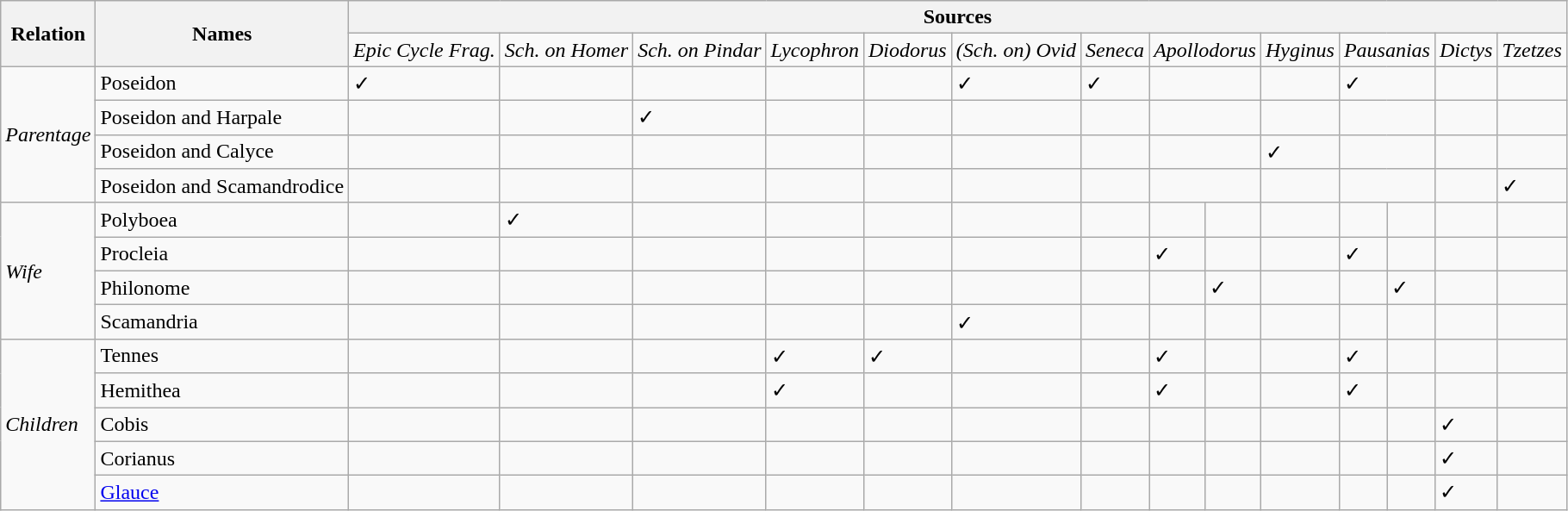<table class="wikitable">
<tr>
<th rowspan="2">Relation</th>
<th rowspan="2">Names</th>
<th colspan="14">Sources</th>
</tr>
<tr>
<td><em>Epic Cycle Frag.</em></td>
<td><em>Sch. on Homer</em></td>
<td><em>Sch. on Pindar</em></td>
<td><em>Lycophron</em></td>
<td><em>Diodorus</em></td>
<td><em>(Sch. on) Ovid</em></td>
<td><em>Seneca</em></td>
<td colspan="2"><em>Apollodorus</em></td>
<td><em>Hyginus</em></td>
<td colspan="2"><em>Pausanias</em></td>
<td><em>Dictys</em></td>
<td><em>Tzetzes</em></td>
</tr>
<tr>
<td rowspan="4"><em>Parentage</em></td>
<td>Poseidon</td>
<td>✓</td>
<td></td>
<td></td>
<td></td>
<td></td>
<td>✓</td>
<td>✓</td>
<td colspan="2"></td>
<td></td>
<td colspan="2">✓</td>
<td></td>
<td></td>
</tr>
<tr>
<td>Poseidon and Harpale</td>
<td></td>
<td></td>
<td>✓</td>
<td></td>
<td></td>
<td></td>
<td></td>
<td colspan="2"></td>
<td></td>
<td colspan="2"></td>
<td></td>
<td></td>
</tr>
<tr>
<td>Poseidon and Calyce</td>
<td></td>
<td></td>
<td></td>
<td></td>
<td></td>
<td></td>
<td></td>
<td colspan="2"></td>
<td>✓</td>
<td colspan="2"></td>
<td></td>
<td></td>
</tr>
<tr>
<td>Poseidon and Scamandrodice</td>
<td></td>
<td></td>
<td></td>
<td></td>
<td></td>
<td></td>
<td></td>
<td colspan="2"></td>
<td></td>
<td colspan="2"></td>
<td></td>
<td>✓</td>
</tr>
<tr>
<td rowspan="4"><em>Wife</em></td>
<td>Polyboea</td>
<td></td>
<td>✓</td>
<td></td>
<td></td>
<td></td>
<td></td>
<td></td>
<td></td>
<td></td>
<td></td>
<td></td>
<td></td>
<td></td>
<td></td>
</tr>
<tr>
<td>Procleia</td>
<td></td>
<td></td>
<td></td>
<td></td>
<td></td>
<td></td>
<td></td>
<td>✓</td>
<td></td>
<td></td>
<td>✓</td>
<td></td>
<td></td>
<td></td>
</tr>
<tr>
<td>Philonome</td>
<td></td>
<td></td>
<td></td>
<td></td>
<td></td>
<td></td>
<td></td>
<td></td>
<td>✓</td>
<td></td>
<td></td>
<td>✓</td>
<td></td>
<td></td>
</tr>
<tr>
<td>Scamandria</td>
<td></td>
<td></td>
<td></td>
<td></td>
<td></td>
<td>✓</td>
<td></td>
<td></td>
<td></td>
<td></td>
<td></td>
<td></td>
<td></td>
<td></td>
</tr>
<tr>
<td rowspan="5"><em>Children</em></td>
<td>Tennes</td>
<td></td>
<td></td>
<td></td>
<td>✓</td>
<td>✓</td>
<td></td>
<td></td>
<td>✓</td>
<td></td>
<td></td>
<td>✓</td>
<td></td>
<td></td>
<td></td>
</tr>
<tr>
<td>Hemithea</td>
<td></td>
<td></td>
<td></td>
<td>✓</td>
<td></td>
<td></td>
<td></td>
<td>✓</td>
<td></td>
<td></td>
<td>✓</td>
<td></td>
<td></td>
<td></td>
</tr>
<tr>
<td>Cobis</td>
<td></td>
<td></td>
<td></td>
<td></td>
<td></td>
<td></td>
<td></td>
<td></td>
<td></td>
<td></td>
<td></td>
<td></td>
<td>✓</td>
<td></td>
</tr>
<tr>
<td>Corianus</td>
<td></td>
<td></td>
<td></td>
<td></td>
<td></td>
<td></td>
<td></td>
<td></td>
<td></td>
<td></td>
<td></td>
<td></td>
<td>✓</td>
<td></td>
</tr>
<tr>
<td><a href='#'>Glauce</a></td>
<td></td>
<td></td>
<td></td>
<td></td>
<td></td>
<td></td>
<td></td>
<td></td>
<td></td>
<td></td>
<td></td>
<td></td>
<td>✓</td>
<td></td>
</tr>
</table>
